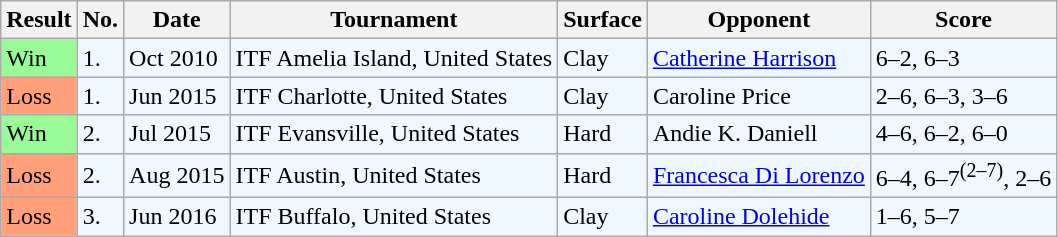<table class="sortable wikitable">
<tr>
<th>Result</th>
<th class="unsortable">No.</th>
<th>Date</th>
<th>Tournament</th>
<th>Surface</th>
<th>Opponent</th>
<th class="unsortable">Score</th>
</tr>
<tr style="background:#f0f8ff;">
<td style="background:#98fb98;">Win</td>
<td>1.</td>
<td>Oct 2010</td>
<td>ITF Amelia Island, United States</td>
<td>Clay</td>
<td> <a href='#'>Catherine Harrison</a></td>
<td>6–2, 6–3</td>
</tr>
<tr style="background:#f0f8ff;">
<td bgcolor="FFA07A">Loss</td>
<td>1.</td>
<td>Jun 2015</td>
<td>ITF Charlotte, United States</td>
<td>Clay</td>
<td> Caroline Price</td>
<td>2–6, 6–3, 3–6</td>
</tr>
<tr style="background:#f0f8ff;">
<td style="background:#98fb98;">Win</td>
<td>2.</td>
<td>Jul 2015</td>
<td>ITF Evansville, United States</td>
<td>Hard</td>
<td> Andie K. Daniell</td>
<td>4–6, 6–2, 6–0</td>
</tr>
<tr style="background:#f0f8ff;">
<td bgcolor="FFA07A">Loss</td>
<td>2.</td>
<td>Aug 2015</td>
<td>ITF Austin, United States</td>
<td>Hard</td>
<td> <a href='#'>Francesca Di Lorenzo</a></td>
<td>6–4, 6–7<sup>(2–7)</sup>, 2–6</td>
</tr>
<tr style="background:#f0f8ff;">
<td bgcolor="FFA07A">Loss</td>
<td>3.</td>
<td>Jun 2016</td>
<td>ITF Buffalo, United States</td>
<td>Clay</td>
<td> <a href='#'>Caroline Dolehide</a></td>
<td>1–6, 5–7</td>
</tr>
</table>
